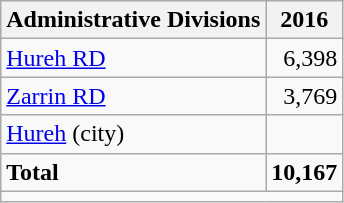<table class="wikitable">
<tr>
<th>Administrative Divisions</th>
<th>2016</th>
</tr>
<tr>
<td><a href='#'>Hureh RD</a></td>
<td style="text-align: right;">6,398</td>
</tr>
<tr>
<td><a href='#'>Zarrin RD</a></td>
<td style="text-align: right;">3,769</td>
</tr>
<tr>
<td><a href='#'>Hureh</a> (city)</td>
<td style="text-align: right;"></td>
</tr>
<tr>
<td><strong>Total</strong></td>
<td style="text-align: right;"><strong>10,167</strong></td>
</tr>
<tr>
<td colspan=2></td>
</tr>
</table>
